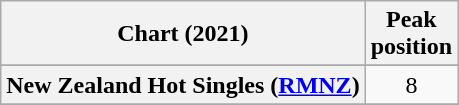<table class="wikitable sortable plainrowheaders" style="text-align:center">
<tr>
<th scope="col">Chart (2021)</th>
<th scope="col">Peak<br>position</th>
</tr>
<tr>
</tr>
<tr>
</tr>
<tr>
</tr>
<tr>
<th scope="row">New Zealand Hot Singles (<a href='#'>RMNZ</a>)</th>
<td>8</td>
</tr>
<tr>
</tr>
<tr>
</tr>
<tr>
</tr>
</table>
